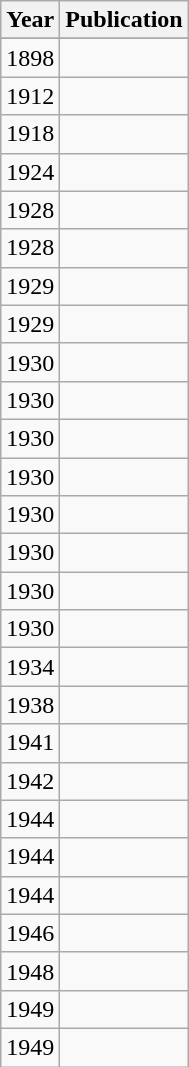<table class="wikitable sortable">
<tr>
<th>Year</th>
<th>Publication</th>
</tr>
<tr>
</tr>
<tr>
<td>1898</td>
<td></td>
</tr>
<tr>
<td>1912</td>
<td></td>
</tr>
<tr>
<td>1918</td>
<td></td>
</tr>
<tr>
<td>1924</td>
<td></td>
</tr>
<tr>
<td>1928</td>
<td></td>
</tr>
<tr>
<td>1928</td>
<td></td>
</tr>
<tr>
<td>1929</td>
<td></td>
</tr>
<tr>
<td>1929</td>
<td></td>
</tr>
<tr>
<td>1930</td>
<td></td>
</tr>
<tr>
<td>1930</td>
<td></td>
</tr>
<tr>
<td>1930</td>
<td></td>
</tr>
<tr>
<td>1930</td>
<td></td>
</tr>
<tr>
<td>1930</td>
<td></td>
</tr>
<tr>
<td>1930</td>
<td></td>
</tr>
<tr>
<td>1930</td>
<td></td>
</tr>
<tr>
<td>1930</td>
<td></td>
</tr>
<tr>
<td>1934</td>
<td></td>
</tr>
<tr>
<td>1938</td>
<td></td>
</tr>
<tr>
<td>1941</td>
<td></td>
</tr>
<tr>
<td>1942</td>
<td></td>
</tr>
<tr>
<td>1944</td>
<td></td>
</tr>
<tr>
<td>1944</td>
<td></td>
</tr>
<tr>
<td>1944</td>
<td></td>
</tr>
<tr>
<td>1946</td>
<td></td>
</tr>
<tr>
<td>1948</td>
<td></td>
</tr>
<tr>
<td>1949</td>
<td></td>
</tr>
<tr>
<td>1949</td>
<td></td>
</tr>
</table>
